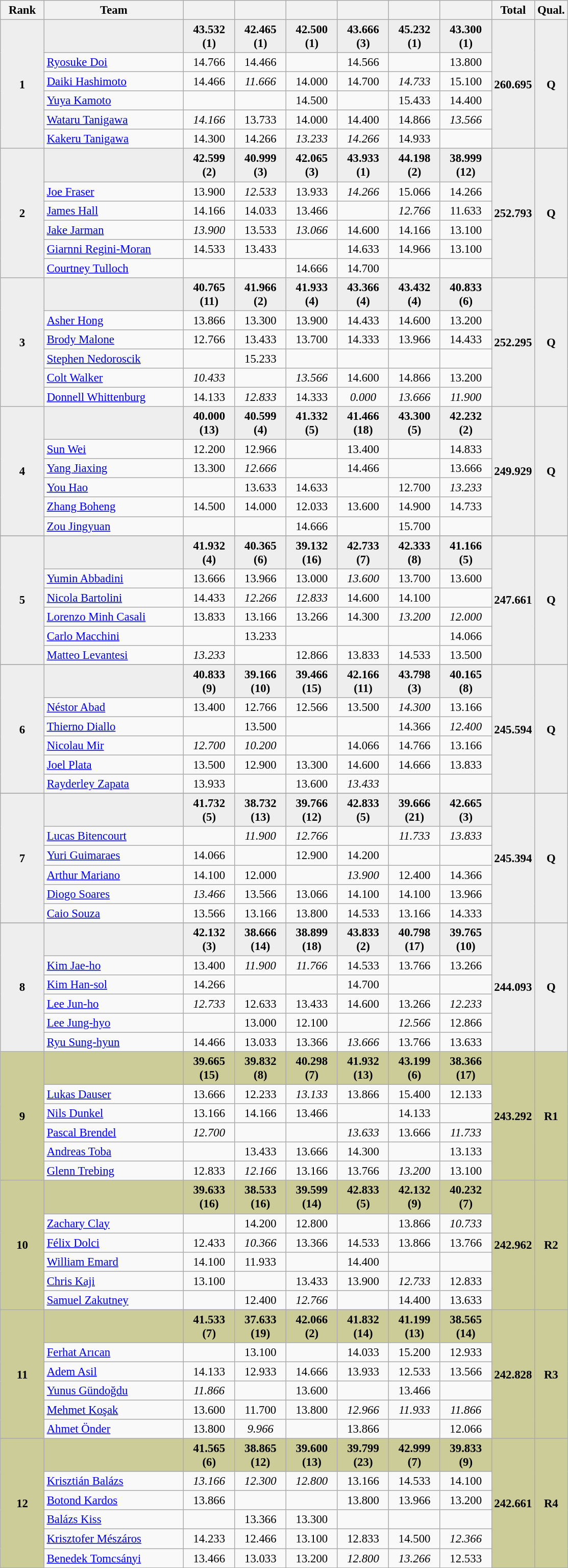<table class="wikitable sortable" style="text-align:center; font-size:95%">
<tr>
<th scope="col" style="width:50px;">Rank</th>
<th scope="col" style="width:175px;">Team</th>
<th scope="col" style="width:60px;"></th>
<th scope="col" style="width:60px;"></th>
<th scope="col" style="width:60px;"></th>
<th scope="col" style="width:60px;"></th>
<th scope="col" style="width:60px;"></th>
<th scope="col" style="width:60px;"></th>
<th>Total</th>
<th>Qual.</th>
</tr>
<tr style="background:#eee;">
<td rowspan="6"><strong>1</strong></td>
<td style="text-align:left;"><strong></strong></td>
<td><strong>43.532 (1)</strong></td>
<td><strong>42.465 (1)</strong></td>
<td><strong>42.500 (1)</strong></td>
<td><strong>43.666 (3)</strong></td>
<td><strong>45.232 (1)</strong></td>
<td><strong>43.300 (1)</strong></td>
<td rowspan="6"><strong>260.695</strong></td>
<td rowspan="6"><strong>Q</strong></td>
</tr>
<tr>
<td style="text-align:left;"><a href='#'>Ryosuke Doi</a></td>
<td>14.766</td>
<td>14.466</td>
<td></td>
<td>14.566</td>
<td></td>
<td>13.800</td>
</tr>
<tr>
<td style="text-align:left;"><a href='#'>Daiki Hashimoto</a></td>
<td>14.466</td>
<td><em>11.666</em></td>
<td>14.000</td>
<td>14.700</td>
<td><em>14.733</em></td>
<td>15.100</td>
</tr>
<tr>
<td style="text-align:left;"><a href='#'>Yuya Kamoto</a></td>
<td></td>
<td></td>
<td>14.500</td>
<td></td>
<td>15.433</td>
<td>14.400</td>
</tr>
<tr>
<td style="text-align:left;"><a href='#'>Wataru Tanigawa</a></td>
<td><em>14.166</em></td>
<td>13.733</td>
<td>14.000</td>
<td>14.400</td>
<td>14.866</td>
<td><em>13.566</em></td>
</tr>
<tr>
<td style="text-align:left;"><a href='#'>Kakeru Tanigawa</a></td>
<td>14.300</td>
<td>14.266</td>
<td><em>13.233</em></td>
<td><em>14.266</em></td>
<td>14.933</td>
<td></td>
</tr>
<tr style="background:#eee;">
<td rowspan="6"><strong>2</strong></td>
<td style="text-align:left;"><strong></strong></td>
<td><strong>42.599 (2)</strong></td>
<td><strong>40.999 (3)</strong></td>
<td><strong>42.065 (3)</strong></td>
<td><strong>43.933 (1)</strong></td>
<td><strong>44.198 (2)</strong></td>
<td><strong>38.999 (12)</strong></td>
<td rowspan="6"><strong>252.793</strong></td>
<td rowspan="6"><strong>Q</strong></td>
</tr>
<tr>
<td style="text-align:left;"><a href='#'>Joe Fraser</a></td>
<td>13.900</td>
<td><em>12.533</em></td>
<td>13.933</td>
<td><em>14.266</em></td>
<td>15.066</td>
<td>14.266</td>
</tr>
<tr>
<td style="text-align:left;"><a href='#'>James Hall</a></td>
<td>14.166</td>
<td>14.033</td>
<td>13.466</td>
<td></td>
<td><em>12.766</em></td>
<td>11.633</td>
</tr>
<tr>
<td style="text-align:left;"><a href='#'>Jake Jarman</a></td>
<td><em>13.900</em></td>
<td>13.533</td>
<td><em>13.066</em></td>
<td>14.600</td>
<td>14.166</td>
<td>13.100</td>
</tr>
<tr>
<td style="text-align:left;"><a href='#'>Giarnni Regini-Moran</a></td>
<td>14.533</td>
<td>13.433</td>
<td></td>
<td>14.633</td>
<td>14.966</td>
<td>13.100</td>
</tr>
<tr>
<td style="text-align:left;"><a href='#'>Courtney Tulloch</a></td>
<td></td>
<td></td>
<td>14.666</td>
<td>14.700</td>
<td></td>
<td></td>
</tr>
<tr style="background:#eee;">
<td rowspan="6"><strong>3</strong></td>
<td style="text-align:left;"><strong></strong></td>
<td><strong>40.765 (11)</strong></td>
<td><strong>41.966 (2)</strong></td>
<td><strong>41.933 (4)</strong></td>
<td><strong>43.366 (4)</strong></td>
<td><strong>43.432 (4)</strong></td>
<td><strong>40.833 (6)</strong></td>
<td rowspan="6"><strong>252.295</strong></td>
<td rowspan="6"><strong>Q</strong></td>
</tr>
<tr>
<td style="text-align:left;"><a href='#'>Asher Hong</a></td>
<td>13.866</td>
<td>13.300</td>
<td>13.900</td>
<td>14.433</td>
<td>14.600</td>
<td>13.200</td>
</tr>
<tr>
<td style="text-align:left;"><a href='#'>Brody Malone</a></td>
<td>12.766</td>
<td>13.433</td>
<td>13.700</td>
<td>14.333</td>
<td>13.966</td>
<td>14.433</td>
</tr>
<tr>
<td style="text-align:left;"><a href='#'>Stephen Nedoroscik</a></td>
<td></td>
<td>15.233</td>
<td></td>
<td></td>
<td></td>
<td></td>
</tr>
<tr>
<td style="text-align:left;"><a href='#'>Colt Walker</a></td>
<td><em>10.433</em></td>
<td></td>
<td><em>13.566</em></td>
<td>14.600</td>
<td>14.866</td>
<td>13.200</td>
</tr>
<tr>
<td style="text-align:left;"><a href='#'>Donnell Whittenburg</a></td>
<td>14.133</td>
<td><em>12.833</em></td>
<td>14.333</td>
<td><em>0.000</em></td>
<td><em>13.666</em></td>
<td><em>11.900</em></td>
</tr>
<tr style="background:#eee;">
<td rowspan="6"><strong>4</strong></td>
<td style="text-align:left;"><strong></strong></td>
<td><strong>40.000 (13)</strong></td>
<td><strong>40.599 (4)</strong></td>
<td><strong>41.332 (5)</strong></td>
<td><strong>41.466 (18)</strong></td>
<td><strong>43.300 (5)</strong></td>
<td><strong>42.232 (2)</strong></td>
<td rowspan="6"><strong>249.929</strong></td>
<td rowspan="6"><strong>Q</strong></td>
</tr>
<tr>
<td style="text-align:left;"><a href='#'>Sun Wei</a></td>
<td>12.200</td>
<td>12.966</td>
<td></td>
<td>13.400</td>
<td></td>
<td>14.833</td>
</tr>
<tr>
<td style="text-align:left;"><a href='#'>Yang Jiaxing</a></td>
<td>13.300</td>
<td><em>12.666</em></td>
<td></td>
<td>14.466</td>
<td></td>
<td>13.666</td>
</tr>
<tr>
<td style="text-align:left;"><a href='#'>You Hao</a></td>
<td></td>
<td>13.633</td>
<td>14.633</td>
<td></td>
<td>12.700</td>
<td><em>13.233</em></td>
</tr>
<tr>
<td style="text-align:left;"><a href='#'>Zhang Boheng</a></td>
<td>14.500</td>
<td>14.000</td>
<td>12.033</td>
<td>13.600</td>
<td>14.900</td>
<td>14.733</td>
</tr>
<tr>
<td style="text-align:left;"><a href='#'>Zou Jingyuan</a></td>
<td></td>
<td></td>
<td>14.666</td>
<td></td>
<td>15.700</td>
<td></td>
</tr>
<tr>
</tr>
<tr style="background:#eee;">
<td rowspan="6"><strong>5</strong></td>
<td style="text-align:left;"><strong></strong></td>
<td><strong>41.932 (4)</strong></td>
<td><strong>40.365 (6)</strong></td>
<td><strong>39.132 (16)</strong></td>
<td><strong>42.733 (7)</strong></td>
<td><strong>42.333 (8)</strong></td>
<td><strong>41.166 (5)</strong></td>
<td rowspan="6"><strong>247.661</strong></td>
<td rowspan="6"><strong>Q</strong></td>
</tr>
<tr>
<td style="text-align:left;"><a href='#'>Yumin Abbadini</a></td>
<td>13.666</td>
<td>13.966</td>
<td>13.000</td>
<td><em>13.600</em></td>
<td>13.700</td>
<td>13.600</td>
</tr>
<tr>
<td style="text-align:left;"><a href='#'>Nicola Bartolini</a></td>
<td>14.433</td>
<td><em>12.266</em></td>
<td><em>12.833</em></td>
<td>14.600</td>
<td>14.100</td>
<td></td>
</tr>
<tr>
<td style="text-align:left;"><a href='#'>Lorenzo Minh Casali</a></td>
<td>13.833</td>
<td>13.166</td>
<td>13.266</td>
<td>14.300</td>
<td><em>13.200</em></td>
<td><em>12.000</em></td>
</tr>
<tr>
<td style="text-align:left;"><a href='#'>Carlo Macchini</a></td>
<td></td>
<td>13.233</td>
<td></td>
<td></td>
<td></td>
<td>14.066</td>
</tr>
<tr>
<td style="text-align:left;"><a href='#'>Matteo Levantesi</a></td>
<td><em>13.233</em></td>
<td></td>
<td>12.866</td>
<td>13.833</td>
<td>14.533</td>
<td>13.500</td>
</tr>
<tr>
</tr>
<tr style="background:#eee;">
<td rowspan="6"><strong>6</strong></td>
<td style="text-align:left;"><strong></strong></td>
<td><strong>40.833 (9)</strong></td>
<td><strong>39.166 (10)</strong></td>
<td><strong>39.466 (15)</strong></td>
<td><strong>42.166 (11)</strong></td>
<td><strong>43.798 (3)</strong></td>
<td><strong>40.165 (8)</strong></td>
<td rowspan="6"><strong>245.594</strong></td>
<td rowspan="6"><strong>Q</strong></td>
</tr>
<tr>
<td style="text-align:left;"><a href='#'>Néstor Abad</a></td>
<td>13.400</td>
<td>12.766</td>
<td>12.566</td>
<td>13.500</td>
<td><em>14.300</em></td>
<td>13.166</td>
</tr>
<tr>
<td style="text-align:left;"><a href='#'>Thierno Diallo</a></td>
<td></td>
<td>13.500</td>
<td></td>
<td></td>
<td>14.366</td>
<td><em>12.400</em></td>
</tr>
<tr>
<td style="text-align:left;"><a href='#'>Nicolau Mir</a></td>
<td><em>12.700</em></td>
<td><em>10.200</em></td>
<td></td>
<td>14.066</td>
<td>14.766</td>
<td>13.166</td>
</tr>
<tr>
<td style="text-align:left;"><a href='#'>Joel Plata</a></td>
<td>13.500</td>
<td>12.900</td>
<td>13.300</td>
<td>14.600</td>
<td>14.666</td>
<td>13.833</td>
</tr>
<tr>
<td style="text-align:left;"><a href='#'>Rayderley Zapata</a></td>
<td>13.933</td>
<td></td>
<td>13.600</td>
<td><em>13.433</em></td>
<td></td>
<td></td>
</tr>
<tr>
</tr>
<tr style="background:#eee;">
<td rowspan="6"><strong>7</strong></td>
<td style="text-align:left;"><strong></strong></td>
<td><strong>41.732 (5)</strong></td>
<td><strong>38.732 (13)</strong></td>
<td><strong>39.766 (12)</strong></td>
<td><strong>42.833 (5)</strong></td>
<td><strong>39.666 (21)</strong></td>
<td><strong>42.665 (3)</strong></td>
<td rowspan="6"><strong>245.394</strong></td>
<td rowspan="6"><strong>Q</strong></td>
</tr>
<tr>
<td style="text-align:left;"><a href='#'>Lucas Bitencourt</a></td>
<td></td>
<td><em>11.900</em></td>
<td><em>12.766</em></td>
<td></td>
<td><em>11.733</em></td>
<td><em>13.833</em></td>
</tr>
<tr>
<td style="text-align:left;"><a href='#'>Yuri Guimaraes</a></td>
<td>14.066</td>
<td></td>
<td>12.900</td>
<td>14.200</td>
<td></td>
<td></td>
</tr>
<tr>
<td style="text-align:left;"><a href='#'>Arthur Mariano</a></td>
<td>14.100</td>
<td>12.000</td>
<td></td>
<td><em>13.900</em></td>
<td>12.400</td>
<td>14.366</td>
</tr>
<tr>
<td style="text-align:left;"><a href='#'>Diogo Soares</a></td>
<td><em>13.466</em></td>
<td>13.566</td>
<td>13.066</td>
<td>14.100</td>
<td>14.100</td>
<td>13.966</td>
</tr>
<tr>
<td style="text-align:left;"><a href='#'>Caio Souza</a></td>
<td>13.566</td>
<td>13.166</td>
<td>13.800</td>
<td>14.533</td>
<td>13.166</td>
<td>14.333</td>
</tr>
<tr>
</tr>
<tr style="background:#eee;">
<td rowspan="6"><strong>8</strong></td>
<td style="text-align:left;"><strong></strong></td>
<td><strong>42.132 (3)</strong></td>
<td><strong>38.666 (14)</strong></td>
<td><strong>38.899 (18)</strong></td>
<td><strong>43.833 (2)</strong></td>
<td><strong>40.798 (17)</strong></td>
<td><strong>39.765 (10)</strong></td>
<td rowspan="6"><strong>244.093</strong></td>
<td rowspan="6"><strong>Q</strong></td>
</tr>
<tr>
<td style="text-align:left;"><a href='#'>Kim Jae-ho</a></td>
<td>13.400</td>
<td><em>11.900</em></td>
<td><em>11.766</em></td>
<td>14.533</td>
<td>13.766</td>
<td>13.266</td>
</tr>
<tr>
<td style="text-align:left;"><a href='#'>Kim Han-sol</a></td>
<td>14.266</td>
<td></td>
<td></td>
<td>14.700</td>
<td></td>
<td></td>
</tr>
<tr>
<td style="text-align:left;"><a href='#'>Lee Jun-ho</a></td>
<td><em>12.733</em></td>
<td>12.633</td>
<td>13.433</td>
<td>14.600</td>
<td>13.266</td>
<td><em>12.233</em></td>
</tr>
<tr>
<td style="text-align:left;"><a href='#'>Lee Jung-hyo</a></td>
<td></td>
<td>13.000</td>
<td>12.100</td>
<td></td>
<td><em>12.566</em></td>
<td>12.866</td>
</tr>
<tr>
<td style="text-align:left;"><a href='#'>Ryu Sung-hyun</a></td>
<td>14.466</td>
<td>13.033</td>
<td>13.366</td>
<td><em>13.666</em></td>
<td>13.766</td>
<td>13.633</td>
</tr>
<tr style="background:#cccc99;">
<td rowspan="6"><strong>9</strong></td>
<td style="text-align:left;"><strong></strong></td>
<td><strong>39.665 (15)</strong></td>
<td><strong>39.832 (8)</strong></td>
<td><strong>40.298 (7)</strong></td>
<td><strong>41.932 (13)</strong></td>
<td><strong>43.199 (6)</strong></td>
<td><strong>38.366 (17)</strong></td>
<td rowspan="6"><strong>243.292</strong></td>
<td rowspan="6"><strong>R1</strong></td>
</tr>
<tr>
<td style="text-align:left;"><a href='#'>Lukas Dauser</a></td>
<td>13.666</td>
<td>12.233</td>
<td><em>13.133</em></td>
<td>13.866</td>
<td>15.400</td>
<td>12.133</td>
</tr>
<tr>
<td style="text-align:left;"><a href='#'>Nils Dunkel</a></td>
<td>13.166</td>
<td>14.166</td>
<td>13.466</td>
<td></td>
<td>14.133</td>
<td></td>
</tr>
<tr>
<td style="text-align:left;"><a href='#'>Pascal Brendel</a></td>
<td><em>12.700</em></td>
<td></td>
<td></td>
<td><em>13.633</em></td>
<td>13.666</td>
<td><em>11.733</em></td>
</tr>
<tr>
<td style="text-align:left;"><a href='#'>Andreas Toba</a></td>
<td></td>
<td>13.433</td>
<td>13.666</td>
<td>14.300</td>
<td></td>
<td>13.133</td>
</tr>
<tr>
<td style="text-align:left;"><a href='#'>Glenn Trebing</a></td>
<td>12.833</td>
<td><em>12.166</em></td>
<td>13.166</td>
<td>13.766</td>
<td><em>13.200</em></td>
<td>13.100</td>
</tr>
<tr style="background:#cccc99;">
<td rowspan="6"><strong>10</strong></td>
<td style="text-align:left;"><strong></strong></td>
<td><strong>39.633 (16)</strong></td>
<td><strong>38.533 (16)</strong></td>
<td><strong>39.599 (14)</strong></td>
<td><strong>42.833 (5)</strong></td>
<td><strong>42.132 (9)</strong></td>
<td><strong>40.232 (7)</strong></td>
<td rowspan="6"><strong>242.962</strong></td>
<td rowspan="6"><strong>R2</strong></td>
</tr>
<tr>
<td style="text-align:left;"><a href='#'>Zachary Clay</a></td>
<td></td>
<td>14.200</td>
<td>12.800</td>
<td></td>
<td>13.866</td>
<td><em>10.733</em></td>
</tr>
<tr>
<td style="text-align:left;"><a href='#'>Félix Dolci</a></td>
<td>12.433</td>
<td><em>10.366</em></td>
<td>13.366</td>
<td>14.533</td>
<td>13.866</td>
<td>13.766</td>
</tr>
<tr>
<td style="text-align:left;"><a href='#'>William Emard</a></td>
<td>14.100</td>
<td>11.933</td>
<td></td>
<td>14.400</td>
<td></td>
<td></td>
</tr>
<tr>
<td style="text-align:left;"><a href='#'>Chris Kaji</a></td>
<td>13.100</td>
<td></td>
<td>13.433</td>
<td>13.900</td>
<td><em>12.733</em></td>
<td>12.833</td>
</tr>
<tr>
<td style="text-align:left;"><a href='#'>Samuel Zakutney</a></td>
<td></td>
<td>12.400</td>
<td><em>12.766</em></td>
<td></td>
<td>14.400</td>
<td>13.633</td>
</tr>
<tr style="background:#cccc99;">
<td rowspan="6"><strong>11</strong></td>
<td style="text-align:left;"><strong></strong></td>
<td><strong>41.533 (7)</strong></td>
<td><strong>37.633 (19)</strong></td>
<td><strong>42.066 (2)</strong></td>
<td><strong>41.832 (14)</strong></td>
<td><strong>41.199 (13)</strong></td>
<td><strong>38.565 (14)</strong></td>
<td rowspan="6"><strong>242.828</strong></td>
<td rowspan="6"><strong>R3</strong></td>
</tr>
<tr>
<td style="text-align:left;"><a href='#'>Ferhat Arıcan</a></td>
<td></td>
<td>13.100</td>
<td></td>
<td>14.033</td>
<td>15.200</td>
<td>12.933</td>
</tr>
<tr>
<td style="text-align:left;"><a href='#'>Adem Asil</a></td>
<td>14.133</td>
<td>12.933</td>
<td>14.666</td>
<td>13.933</td>
<td>12.533</td>
<td>13.566</td>
</tr>
<tr>
<td style="text-align:left;"><a href='#'>Yunus Gündoğdu</a></td>
<td><em>11.866</em></td>
<td></td>
<td>13.600</td>
<td></td>
<td>13.466</td>
<td></td>
</tr>
<tr>
<td style="text-align:left;"><a href='#'>Mehmet Koşak</a></td>
<td>13.600</td>
<td>11.700</td>
<td>13.800</td>
<td><em>12.966</em></td>
<td><em>11.933</em></td>
<td><em>11.866</em></td>
</tr>
<tr>
<td style="text-align:left;"><a href='#'>Ahmet Önder</a></td>
<td>13.800</td>
<td><em>9.966</em></td>
<td></td>
<td>13.866</td>
<td></td>
<td>12.066</td>
</tr>
<tr style="background:#cccc99;">
<td rowspan="6"><strong>12</strong></td>
<td style="text-align:left;"><strong></strong></td>
<td><strong>41.565 (6)</strong></td>
<td><strong>38.865 (12)</strong></td>
<td><strong>39.600 (13)</strong></td>
<td><strong>39.799 (23)</strong></td>
<td><strong>42.999 (7)</strong></td>
<td><strong>39.833 (9)</strong></td>
<td rowspan="6"><strong>242.661</strong></td>
<td rowspan="6"><strong>R4</strong></td>
</tr>
<tr>
<td style="text-align:left;"><a href='#'>Krisztián Balázs</a></td>
<td><em>13.166</em></td>
<td><em>12.300</em></td>
<td><em>12.800</em></td>
<td>13.166</td>
<td>14.533</td>
<td>14.100</td>
</tr>
<tr>
<td style="text-align:left;"><a href='#'>Botond Kardos</a></td>
<td>13.866</td>
<td></td>
<td></td>
<td>13.800</td>
<td>13.966</td>
<td>13.200</td>
</tr>
<tr>
<td style="text-align:left;"><a href='#'>Balázs Kiss</a></td>
<td></td>
<td>13.366</td>
<td>13.300</td>
<td></td>
<td></td>
<td></td>
</tr>
<tr>
<td style="text-align:left;"><a href='#'>Krisztofer Mészáros</a></td>
<td>14.233</td>
<td>12.466</td>
<td>13.100</td>
<td>12.833</td>
<td>14.500</td>
<td><em>12.366</em></td>
</tr>
<tr>
<td style="text-align:left;"><a href='#'>Benedek Tomcsányi</a></td>
<td>13.466</td>
<td>13.033</td>
<td>13.200</td>
<td><em>12.800</em></td>
<td><em>13.266</em></td>
<td>12.533</td>
</tr>
</table>
